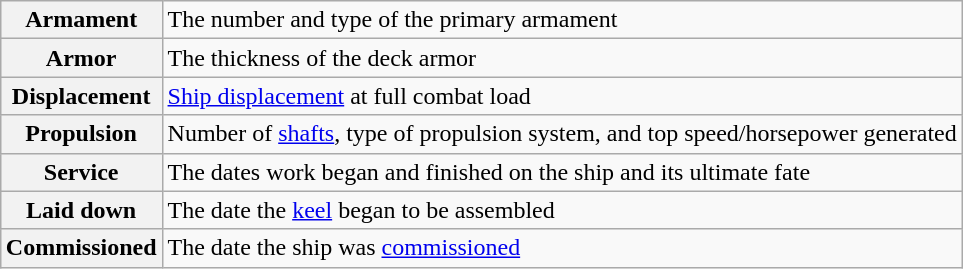<table class="wikitable plainrowheaders" style="float: right; margin: 0 0 0 1em;">
<tr>
<th scope="row">Armament</th>
<td>The number and type of the primary armament</td>
</tr>
<tr>
<th scope="row">Armor</th>
<td>The thickness of the deck armor</td>
</tr>
<tr>
<th scope="row">Displacement</th>
<td><a href='#'>Ship displacement</a> at full combat load</td>
</tr>
<tr>
<th scope="row">Propulsion</th>
<td>Number of <a href='#'>shafts</a>, type of propulsion system, and top speed/horsepower generated</td>
</tr>
<tr>
<th scope="row">Service</th>
<td>The dates work began and finished on the ship and its ultimate fate</td>
</tr>
<tr>
<th scope="row">Laid down</th>
<td>The date the <a href='#'>keel</a> began to be assembled</td>
</tr>
<tr>
<th scope="row">Commissioned</th>
<td>The date the ship was <a href='#'>commissioned</a></td>
</tr>
</table>
